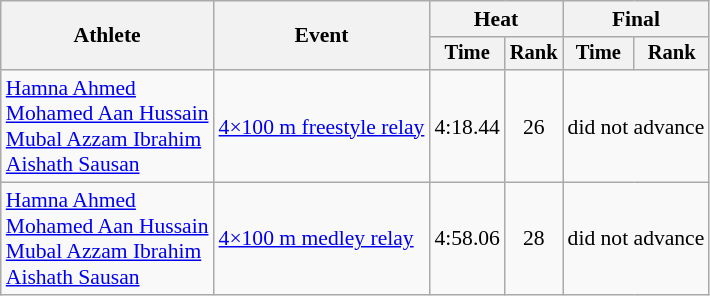<table class="wikitable" style="text-align:center; font-size:90%">
<tr>
<th rowspan=2>Athlete</th>
<th rowspan=2>Event</th>
<th colspan=2>Heat</th>
<th colspan=2>Final</th>
</tr>
<tr style="font-size:95%">
<th>Time</th>
<th>Rank</th>
<th>Time</th>
<th>Rank</th>
</tr>
<tr>
<td align=left><a href='#'>Hamna Ahmed</a><br><a href='#'>Mohamed Aan Hussain</a><br><a href='#'>Mubal Azzam Ibrahim</a><br><a href='#'>Aishath Sausan</a></td>
<td align=left><a href='#'>4×100 m freestyle relay</a></td>
<td>4:18.44</td>
<td>26</td>
<td colspan=2>did not advance</td>
</tr>
<tr>
<td align=left><a href='#'>Hamna Ahmed</a><br><a href='#'>Mohamed Aan Hussain</a><br><a href='#'>Mubal Azzam Ibrahim</a><br><a href='#'>Aishath Sausan</a></td>
<td align=left><a href='#'>4×100 m medley relay</a></td>
<td>4:58.06</td>
<td>28</td>
<td colspan=2>did not advance</td>
</tr>
</table>
